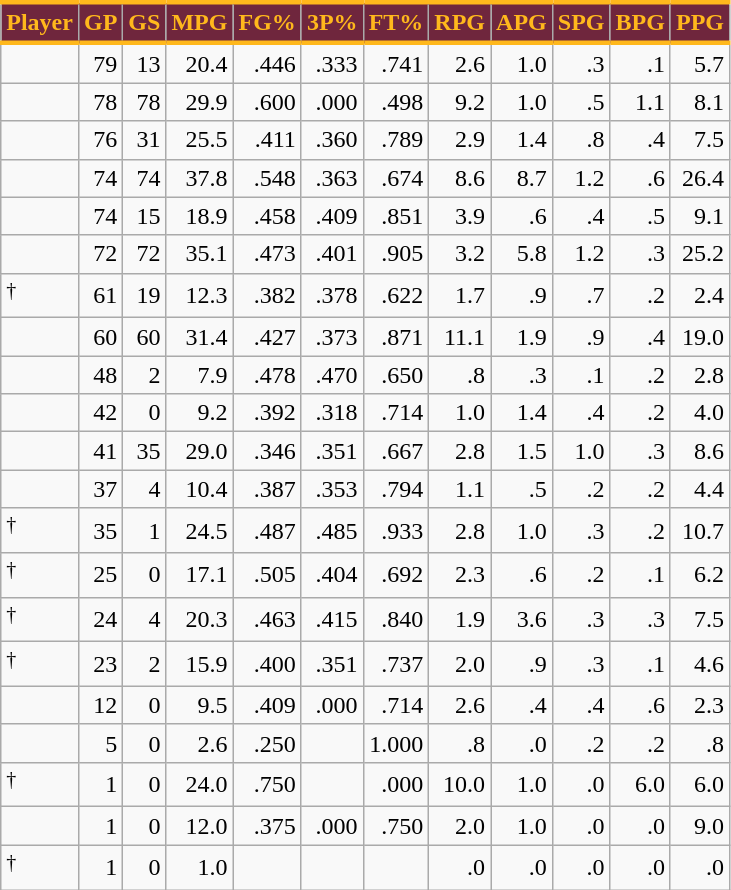<table class="wikitable sortable" style="text-align:right;">
<tr>
<th style="background:#6F263D; color:#FFB81C; border-top:#FFB81C 3px solid; border-bottom:#FFB81C 3px solid;">Player</th>
<th style="background:#6F263D; color:#FFB81C; border-top:#FFB81C 3px solid; border-bottom:#FFB81C 3px solid;">GP</th>
<th style="background:#6F263D; color:#FFB81C; border-top:#FFB81C 3px solid; border-bottom:#FFB81C 3px solid;">GS</th>
<th style="background:#6F263D; color:#FFB81C; border-top:#FFB81C 3px solid; border-bottom:#FFB81C 3px solid;">MPG</th>
<th style="background:#6F263D; color:#FFB81C; border-top:#FFB81C 3px solid; border-bottom:#FFB81C 3px solid;">FG%</th>
<th style="background:#6F263D; color:#FFB81C; border-top:#FFB81C 3px solid; border-bottom:#FFB81C 3px solid;">3P%</th>
<th style="background:#6F263D; color:#FFB81C; border-top:#FFB81C 3px solid; border-bottom:#FFB81C 3px solid;">FT%</th>
<th style="background:#6F263D; color:#FFB81C; border-top:#FFB81C 3px solid; border-bottom:#FFB81C 3px solid;">RPG</th>
<th style="background:#6F263D; color:#FFB81C; border-top:#FFB81C 3px solid; border-bottom:#FFB81C 3px solid;">APG</th>
<th style="background:#6F263D; color:#FFB81C; border-top:#FFB81C 3px solid; border-bottom:#FFB81C 3px solid;">SPG</th>
<th style="background:#6F263D; color:#FFB81C; border-top:#FFB81C 3px solid; border-bottom:#FFB81C 3px solid;">BPG</th>
<th style="background:#6F263D; color:#FFB81C; border-top:#FFB81C 3px solid; border-bottom:#FFB81C 3px solid;">PPG</th>
</tr>
<tr>
<td style="text-align:left;"></td>
<td>79</td>
<td>13</td>
<td>20.4</td>
<td>.446</td>
<td>.333</td>
<td>.741</td>
<td>2.6</td>
<td>1.0</td>
<td>.3</td>
<td>.1</td>
<td>5.7</td>
</tr>
<tr>
<td style="text-align:left;"></td>
<td>78</td>
<td>78</td>
<td>29.9</td>
<td>.600</td>
<td>.000</td>
<td>.498</td>
<td>9.2</td>
<td>1.0</td>
<td>.5</td>
<td>1.1</td>
<td>8.1</td>
</tr>
<tr>
<td style="text-align:left;"></td>
<td>76</td>
<td>31</td>
<td>25.5</td>
<td>.411</td>
<td>.360</td>
<td>.789</td>
<td>2.9</td>
<td>1.4</td>
<td>.8</td>
<td>.4</td>
<td>7.5</td>
</tr>
<tr>
<td style="text-align:left;"></td>
<td>74</td>
<td>74</td>
<td>37.8</td>
<td>.548</td>
<td>.363</td>
<td>.674</td>
<td>8.6</td>
<td>8.7</td>
<td>1.2</td>
<td>.6</td>
<td>26.4</td>
</tr>
<tr>
<td style="text-align:left;"></td>
<td>74</td>
<td>15</td>
<td>18.9</td>
<td>.458</td>
<td>.409</td>
<td>.851</td>
<td>3.9</td>
<td>.6</td>
<td>.4</td>
<td>.5</td>
<td>9.1</td>
</tr>
<tr>
<td style="text-align:left;"></td>
<td>72</td>
<td>72</td>
<td>35.1</td>
<td>.473</td>
<td>.401</td>
<td>.905</td>
<td>3.2</td>
<td>5.8</td>
<td>1.2</td>
<td>.3</td>
<td>25.2</td>
</tr>
<tr>
<td style="text-align:left;"><sup>†</sup></td>
<td>61</td>
<td>19</td>
<td>12.3</td>
<td>.382</td>
<td>.378</td>
<td>.622</td>
<td>1.7</td>
<td>.9</td>
<td>.7</td>
<td>.2</td>
<td>2.4</td>
</tr>
<tr>
<td style="text-align:left;"></td>
<td>60</td>
<td>60</td>
<td>31.4</td>
<td>.427</td>
<td>.373</td>
<td>.871</td>
<td>11.1</td>
<td>1.9</td>
<td>.9</td>
<td>.4</td>
<td>19.0</td>
</tr>
<tr>
<td style="text-align:left;"></td>
<td>48</td>
<td>2</td>
<td>7.9</td>
<td>.478</td>
<td>.470</td>
<td>.650</td>
<td>.8</td>
<td>.3</td>
<td>.1</td>
<td>.2</td>
<td>2.8</td>
</tr>
<tr>
<td style="text-align:left;"></td>
<td>42</td>
<td>0</td>
<td>9.2</td>
<td>.392</td>
<td>.318</td>
<td>.714</td>
<td>1.0</td>
<td>1.4</td>
<td>.4</td>
<td>.2</td>
<td>4.0</td>
</tr>
<tr>
<td style="text-align:left;"></td>
<td>41</td>
<td>35</td>
<td>29.0</td>
<td>.346</td>
<td>.351</td>
<td>.667</td>
<td>2.8</td>
<td>1.5</td>
<td>1.0</td>
<td>.3</td>
<td>8.6</td>
</tr>
<tr>
<td style="text-align:left;"></td>
<td>37</td>
<td>4</td>
<td>10.4</td>
<td>.387</td>
<td>.353</td>
<td>.794</td>
<td>1.1</td>
<td>.5</td>
<td>.2</td>
<td>.2</td>
<td>4.4</td>
</tr>
<tr>
<td style="text-align:left;"><sup>†</sup></td>
<td>35</td>
<td>1</td>
<td>24.5</td>
<td>.487</td>
<td>.485</td>
<td>.933</td>
<td>2.8</td>
<td>1.0</td>
<td>.3</td>
<td>.2</td>
<td>10.7</td>
</tr>
<tr>
<td style="text-align:left;"><sup>†</sup></td>
<td>25</td>
<td>0</td>
<td>17.1</td>
<td>.505</td>
<td>.404</td>
<td>.692</td>
<td>2.3</td>
<td>.6</td>
<td>.2</td>
<td>.1</td>
<td>6.2</td>
</tr>
<tr>
<td style="text-align:left;"><sup>†</sup></td>
<td>24</td>
<td>4</td>
<td>20.3</td>
<td>.463</td>
<td>.415</td>
<td>.840</td>
<td>1.9</td>
<td>3.6</td>
<td>.3</td>
<td>.3</td>
<td>7.5</td>
</tr>
<tr>
<td style="text-align:left;"><sup>†</sup></td>
<td>23</td>
<td>2</td>
<td>15.9</td>
<td>.400</td>
<td>.351</td>
<td>.737</td>
<td>2.0</td>
<td>.9</td>
<td>.3</td>
<td>.1</td>
<td>4.6</td>
</tr>
<tr>
<td style="text-align:left;"></td>
<td>12</td>
<td>0</td>
<td>9.5</td>
<td>.409</td>
<td>.000</td>
<td>.714</td>
<td>2.6</td>
<td>.4</td>
<td>.4</td>
<td>.6</td>
<td>2.3</td>
</tr>
<tr>
<td style="text-align:left;"></td>
<td>5</td>
<td>0</td>
<td>2.6</td>
<td>.250</td>
<td></td>
<td>1.000</td>
<td>.8</td>
<td>.0</td>
<td>.2</td>
<td>.2</td>
<td>.8</td>
</tr>
<tr>
<td style="text-align:left;"><sup>†</sup></td>
<td>1</td>
<td>0</td>
<td>24.0</td>
<td>.750</td>
<td></td>
<td>.000</td>
<td>10.0</td>
<td>1.0</td>
<td>.0</td>
<td>6.0</td>
<td>6.0</td>
</tr>
<tr>
<td style="text-align:left;"></td>
<td>1</td>
<td>0</td>
<td>12.0</td>
<td>.375</td>
<td>.000</td>
<td>.750</td>
<td>2.0</td>
<td>1.0</td>
<td>.0</td>
<td>.0</td>
<td>9.0</td>
</tr>
<tr>
<td style="text-align:left;"><sup>†</sup></td>
<td>1</td>
<td>0</td>
<td>1.0</td>
<td></td>
<td></td>
<td></td>
<td>.0</td>
<td>.0</td>
<td>.0</td>
<td>.0</td>
<td>.0</td>
</tr>
</table>
